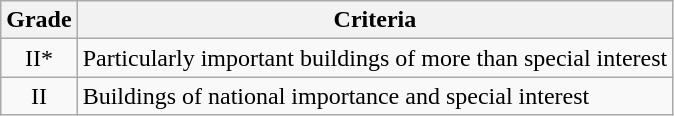<table class="wikitable">
<tr>
<th>Grade</th>
<th>Criteria</th>
</tr>
<tr>
<td align="center" >II*</td>
<td>Particularly important buildings of more than special interest</td>
</tr>
<tr>
<td align="center" >II</td>
<td>Buildings of national importance and special interest</td>
</tr>
</table>
